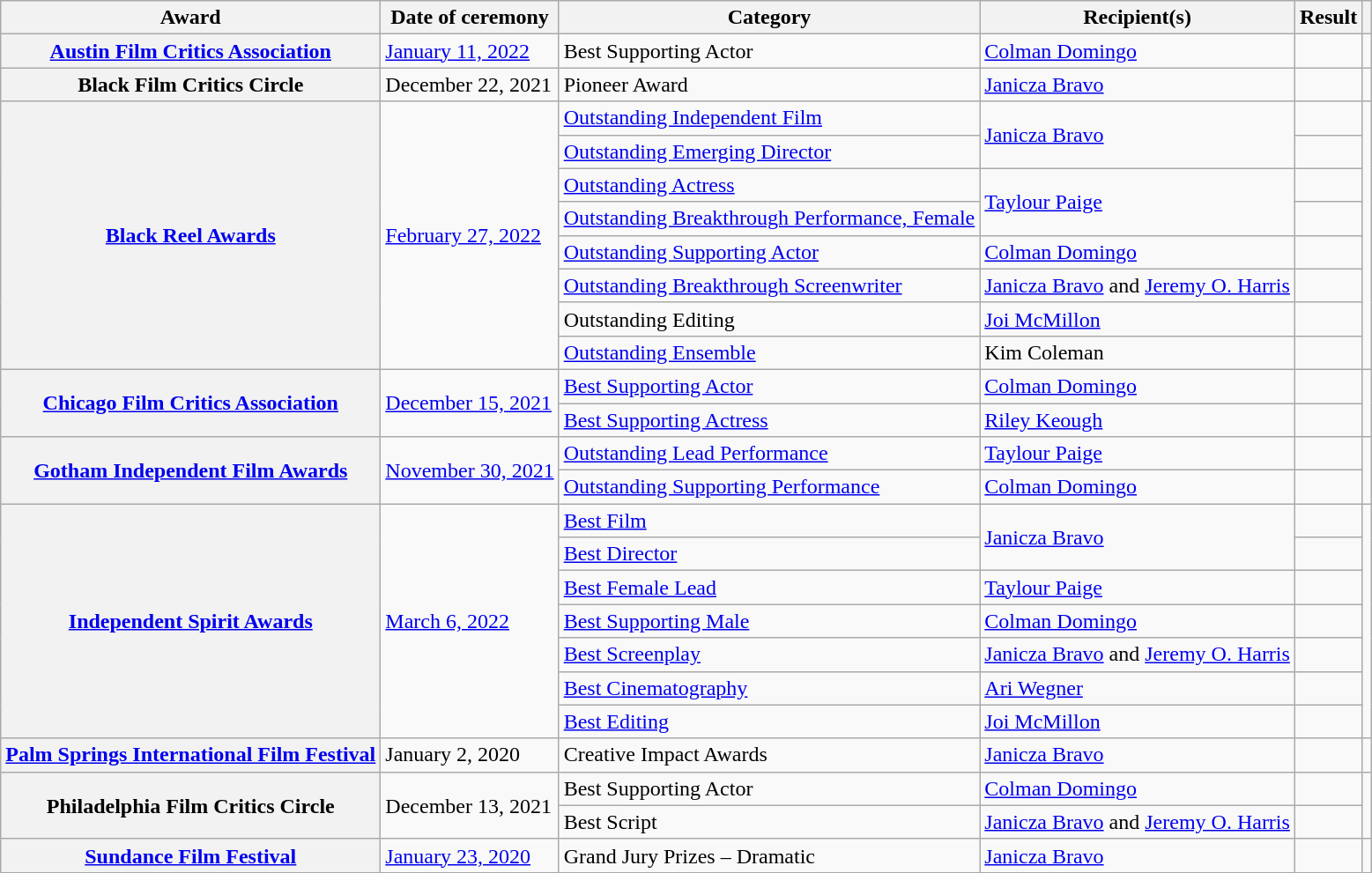<table class="wikitable plainrowheaders sortable">
<tr>
<th scope="col">Award</th>
<th scope="col">Date of ceremony</th>
<th scope="col">Category</th>
<th scope="col">Recipient(s)</th>
<th scope="col">Result</th>
<th scope="col" class="unsortable"></th>
</tr>
<tr>
<th scope="row" rowspan="1"><a href='#'>Austin Film Critics Association</a></th>
<td rowspan="1"><a href='#'>January 11, 2022</a></td>
<td>Best Supporting Actor</td>
<td><a href='#'>Colman Domingo</a></td>
<td></td>
<td rowspan="1"></td>
</tr>
<tr>
<th scope="row" rowspan="1">Black Film Critics Circle</th>
<td rowspan="1">December 22, 2021</td>
<td>Pioneer Award</td>
<td><a href='#'>Janicza Bravo</a></td>
<td></td>
<td rowspan="1"></td>
</tr>
<tr>
<th scope="row" rowspan="8"><a href='#'>Black Reel Awards</a></th>
<td rowspan="8"><a href='#'>February 27, 2022</a></td>
<td><a href='#'>Outstanding Independent Film</a></td>
<td rowspan="2"><a href='#'>Janicza Bravo</a></td>
<td></td>
<td rowspan="8"></td>
</tr>
<tr>
<td><a href='#'>Outstanding Emerging Director</a></td>
<td></td>
</tr>
<tr>
<td><a href='#'>Outstanding Actress</a></td>
<td rowspan="2"><a href='#'>Taylour Paige</a></td>
<td></td>
</tr>
<tr>
<td><a href='#'>Outstanding Breakthrough Performance, Female</a></td>
<td></td>
</tr>
<tr>
<td><a href='#'>Outstanding Supporting Actor</a></td>
<td><a href='#'>Colman Domingo</a></td>
<td></td>
</tr>
<tr>
<td><a href='#'>Outstanding Breakthrough Screenwriter</a></td>
<td><a href='#'>Janicza Bravo</a> and <a href='#'>Jeremy O. Harris</a></td>
<td></td>
</tr>
<tr>
<td>Outstanding Editing</td>
<td><a href='#'>Joi McMillon</a></td>
<td></td>
</tr>
<tr>
<td><a href='#'>Outstanding Ensemble</a></td>
<td>Kim Coleman</td>
<td></td>
</tr>
<tr>
<th scope="row" rowspan="2"><a href='#'>Chicago Film Critics Association</a></th>
<td rowspan="2"><a href='#'>December 15, 2021</a></td>
<td><a href='#'>Best Supporting Actor</a></td>
<td rowspan="1"><a href='#'>Colman Domingo</a></td>
<td></td>
<td rowspan="2"></td>
</tr>
<tr>
<td><a href='#'>Best Supporting Actress</a></td>
<td><a href='#'>Riley Keough</a></td>
<td></td>
</tr>
<tr>
<th scope="row" rowspan="2"><a href='#'>Gotham Independent Film Awards</a></th>
<td rowspan="2"><a href='#'>November 30, 2021</a></td>
<td><a href='#'>Outstanding Lead Performance</a></td>
<td><a href='#'>Taylour Paige</a></td>
<td></td>
<td rowspan="2"></td>
</tr>
<tr>
<td><a href='#'>Outstanding Supporting Performance</a></td>
<td><a href='#'>Colman Domingo</a></td>
<td></td>
</tr>
<tr>
<th scope="row" rowspan="7"><a href='#'>Independent Spirit Awards</a></th>
<td rowspan="7"><a href='#'>March 6, 2022</a></td>
<td><a href='#'>Best Film</a></td>
<td rowspan="2"><a href='#'>Janicza Bravo</a></td>
<td></td>
<td rowspan="7"></td>
</tr>
<tr>
<td><a href='#'>Best Director</a></td>
<td></td>
</tr>
<tr>
<td><a href='#'>Best Female Lead</a></td>
<td><a href='#'>Taylour Paige</a></td>
<td></td>
</tr>
<tr>
<td><a href='#'>Best Supporting Male</a></td>
<td><a href='#'>Colman Domingo</a></td>
<td></td>
</tr>
<tr>
<td><a href='#'>Best Screenplay</a></td>
<td><a href='#'>Janicza Bravo</a> and <a href='#'>Jeremy O. Harris</a></td>
<td></td>
</tr>
<tr>
<td><a href='#'>Best Cinematography</a></td>
<td><a href='#'>Ari Wegner</a></td>
<td></td>
</tr>
<tr>
<td><a href='#'>Best Editing</a></td>
<td><a href='#'>Joi McMillon</a></td>
<td></td>
</tr>
<tr>
<th scope="row" rowspan="1"><a href='#'>Palm Springs International Film Festival</a></th>
<td rowspan="1">January 2, 2020</td>
<td>Creative Impact Awards</td>
<td rowspan="1"><a href='#'>Janicza Bravo</a></td>
<td></td>
<td rowspan="1"></td>
</tr>
<tr>
<th scope="row" rowspan="2">Philadelphia Film Critics Circle</th>
<td rowspan="2">December 13, 2021</td>
<td>Best Supporting Actor</td>
<td><a href='#'>Colman Domingo</a></td>
<td></td>
<td rowspan="2"></td>
</tr>
<tr>
<td>Best Script</td>
<td><a href='#'>Janicza Bravo</a> and <a href='#'>Jeremy O. Harris</a></td>
<td></td>
</tr>
<tr>
<th scope="row" rowspan="1"><a href='#'>Sundance Film Festival</a></th>
<td rowspan="1"><a href='#'>January 23, 2020</a></td>
<td>Grand Jury Prizes – Dramatic</td>
<td rowspan="1"><a href='#'>Janicza Bravo</a></td>
<td></td>
<td rowspan="1"></td>
</tr>
<tr>
</tr>
</table>
